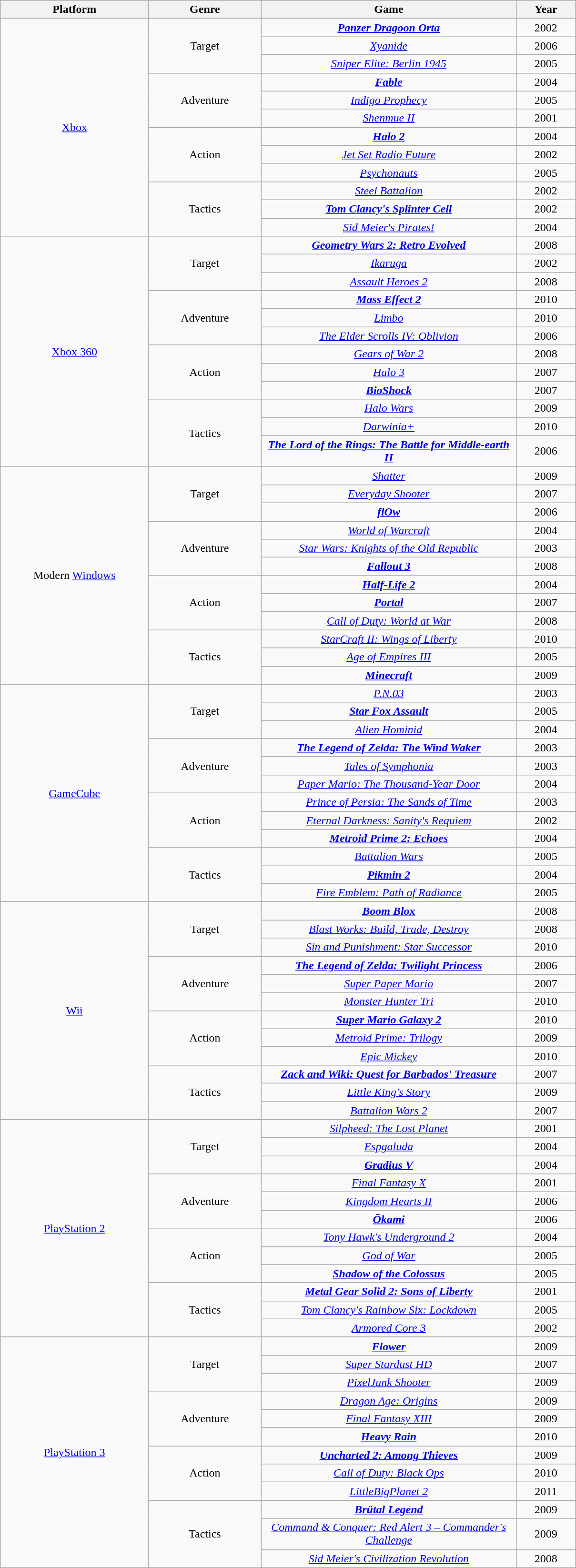<table class="wikitable" style="text-align: center;">
<tr>
<th width = 200>Platform</th>
<th width = 150>Genre</th>
<th width = 350>Game</th>
<th width = 75>Year</th>
</tr>
<tr>
<td rowspan="12"><a href='#'>Xbox</a></td>
<td rowspan="3">Target</td>
<td><strong><em><a href='#'>Panzer Dragoon Orta</a></em></strong></td>
<td>2002</td>
</tr>
<tr>
<td><em><a href='#'>Xyanide</a></em></td>
<td>2006</td>
</tr>
<tr>
<td><em><a href='#'>Sniper Elite: Berlin 1945</a></em></td>
<td>2005</td>
</tr>
<tr>
<td rowspan="3">Adventure</td>
<td><strong><em><a href='#'>Fable</a></em></strong></td>
<td>2004</td>
</tr>
<tr>
<td><em><a href='#'>Indigo Prophecy</a></em></td>
<td>2005</td>
</tr>
<tr>
<td><em><a href='#'>Shenmue II</a></em></td>
<td>2001</td>
</tr>
<tr>
<td rowspan="3">Action</td>
<td><strong><em><a href='#'>Halo 2</a></em></strong></td>
<td>2004</td>
</tr>
<tr>
<td><em><a href='#'>Jet Set Radio Future</a></em></td>
<td>2002</td>
</tr>
<tr>
<td><em><a href='#'>Psychonauts</a></em></td>
<td>2005</td>
</tr>
<tr>
<td rowspan="3">Tactics</td>
<td><em><a href='#'>Steel Battalion</a></em></td>
<td>2002</td>
</tr>
<tr>
<td><strong><em><a href='#'>Tom Clancy's Splinter Cell</a></em></strong></td>
<td>2002</td>
</tr>
<tr>
<td><em><a href='#'>Sid Meier's Pirates!</a></em></td>
<td>2004</td>
</tr>
<tr>
<td rowspan="12"><a href='#'>Xbox 360</a></td>
<td rowspan="3">Target</td>
<td><strong><em><a href='#'>Geometry Wars 2: Retro Evolved</a></em></strong></td>
<td>2008</td>
</tr>
<tr>
<td><em><a href='#'>Ikaruga</a></em></td>
<td>2002</td>
</tr>
<tr>
<td><em><a href='#'>Assault Heroes 2</a></em></td>
<td>2008</td>
</tr>
<tr>
<td rowspan="3">Adventure</td>
<td><strong><em><a href='#'>Mass Effect 2</a></em></strong></td>
<td>2010</td>
</tr>
<tr>
<td><em><a href='#'>Limbo</a></em></td>
<td>2010</td>
</tr>
<tr>
<td><em><a href='#'>The Elder Scrolls IV: Oblivion</a></em></td>
<td>2006</td>
</tr>
<tr>
<td rowspan="3">Action</td>
<td><em><a href='#'>Gears of War 2</a></em></td>
<td>2008</td>
</tr>
<tr>
<td><em><a href='#'>Halo 3</a></em></td>
<td>2007</td>
</tr>
<tr>
<td><strong><em><a href='#'>BioShock</a></em></strong></td>
<td>2007</td>
</tr>
<tr>
<td rowspan="3">Tactics</td>
<td><em><a href='#'>Halo Wars</a></em></td>
<td>2009</td>
</tr>
<tr>
<td><em><a href='#'>Darwinia+</a></em></td>
<td>2010</td>
</tr>
<tr>
<td><strong><em><a href='#'>The Lord of the Rings: The Battle for Middle-earth II</a></em></strong></td>
<td>2006</td>
</tr>
<tr>
<td rowspan="12">Modern <a href='#'>Windows</a></td>
<td rowspan="3">Target</td>
<td><em><a href='#'>Shatter</a></em></td>
<td>2009</td>
</tr>
<tr>
<td><em><a href='#'>Everyday Shooter</a></em></td>
<td>2007</td>
</tr>
<tr>
<td><strong><em><a href='#'>flOw</a></em></strong></td>
<td>2006</td>
</tr>
<tr>
<td rowspan="3">Adventure</td>
<td><em><a href='#'>World of Warcraft</a></em></td>
<td>2004</td>
</tr>
<tr>
<td><em><a href='#'>Star Wars: Knights of the Old Republic</a></em></td>
<td>2003</td>
</tr>
<tr>
<td><strong><em><a href='#'>Fallout 3</a></em></strong></td>
<td>2008</td>
</tr>
<tr>
<td rowspan="3">Action</td>
<td><strong><em><a href='#'>Half-Life 2</a></em></strong></td>
<td>2004</td>
</tr>
<tr>
<td><strong><em><a href='#'>Portal</a></em></strong></td>
<td>2007</td>
</tr>
<tr>
<td><em><a href='#'>Call of Duty: World at War</a></em></td>
<td>2008</td>
</tr>
<tr>
<td rowspan="3">Tactics</td>
<td><em><a href='#'>StarCraft II: Wings of Liberty</a></em></td>
<td>2010</td>
</tr>
<tr>
<td><em><a href='#'>Age of Empires III</a></em></td>
<td>2005</td>
</tr>
<tr>
<td><strong><em><a href='#'>Minecraft</a></em></strong></td>
<td>2009</td>
</tr>
<tr>
<td rowspan="12"><a href='#'>GameCube</a></td>
<td rowspan="3">Target</td>
<td><em><a href='#'>P.N.03</a></em></td>
<td>2003</td>
</tr>
<tr>
<td><strong><em><a href='#'>Star Fox Assault</a></em></strong></td>
<td>2005</td>
</tr>
<tr>
<td><em><a href='#'>Alien Hominid</a></em></td>
<td>2004</td>
</tr>
<tr>
<td rowspan="3">Adventure</td>
<td><strong><em><a href='#'>The Legend of Zelda: The Wind Waker</a></em></strong></td>
<td>2003</td>
</tr>
<tr>
<td><em><a href='#'>Tales of Symphonia</a></em></td>
<td>2003</td>
</tr>
<tr>
<td><em><a href='#'>Paper Mario: The Thousand-Year Door</a></em></td>
<td>2004</td>
</tr>
<tr>
<td rowspan="3">Action</td>
<td><em><a href='#'>Prince of Persia: The Sands of Time</a></em></td>
<td>2003</td>
</tr>
<tr>
<td><em><a href='#'>Eternal Darkness: Sanity's Requiem</a></em></td>
<td>2002</td>
</tr>
<tr>
<td><strong><em><a href='#'>Metroid Prime 2: Echoes</a></em></strong></td>
<td>2004</td>
</tr>
<tr>
<td rowspan="3">Tactics</td>
<td><em><a href='#'>Battalion Wars</a></em></td>
<td>2005</td>
</tr>
<tr>
<td><strong><em><a href='#'>Pikmin 2</a></em></strong></td>
<td>2004</td>
</tr>
<tr>
<td><em><a href='#'>Fire Emblem: Path of Radiance</a></em></td>
<td>2005</td>
</tr>
<tr>
<td rowspan="12"><a href='#'>Wii</a></td>
<td rowspan="3">Target</td>
<td><strong><em><a href='#'>Boom Blox</a></em></strong></td>
<td>2008</td>
</tr>
<tr>
<td><em><a href='#'>Blast Works: Build, Trade, Destroy</a></em></td>
<td>2008</td>
</tr>
<tr>
<td><em><a href='#'>Sin and Punishment: Star Successor</a></em></td>
<td>2010</td>
</tr>
<tr>
<td rowspan="3">Adventure</td>
<td><strong><em><a href='#'>The Legend of Zelda: Twilight Princess</a></em></strong></td>
<td>2006</td>
</tr>
<tr>
<td><em><a href='#'>Super Paper Mario</a></em></td>
<td>2007</td>
</tr>
<tr>
<td><em><a href='#'>Monster Hunter Tri</a></em></td>
<td>2010</td>
</tr>
<tr>
<td rowspan="3">Action</td>
<td><strong><em><a href='#'>Super Mario Galaxy 2</a></em></strong></td>
<td>2010</td>
</tr>
<tr>
<td><em><a href='#'>Metroid Prime: Trilogy</a></em></td>
<td>2009</td>
</tr>
<tr>
<td><em><a href='#'>Epic Mickey</a></em></td>
<td>2010</td>
</tr>
<tr>
<td rowspan="3">Tactics</td>
<td><strong><em><a href='#'>Zack and Wiki: Quest for Barbados' Treasure</a></em></strong></td>
<td>2007</td>
</tr>
<tr>
<td><em><a href='#'>Little King's Story</a></em></td>
<td>2009</td>
</tr>
<tr>
<td><em><a href='#'>Battalion Wars 2</a></em></td>
<td>2007</td>
</tr>
<tr>
<td rowspan="12"><a href='#'>PlayStation 2</a></td>
<td rowspan="3">Target</td>
<td><em><a href='#'>Silpheed: The Lost Planet</a></em></td>
<td>2001</td>
</tr>
<tr>
<td><em><a href='#'>Espgaluda</a></em></td>
<td>2004</td>
</tr>
<tr>
<td><strong><em><a href='#'>Gradius V</a></em></strong></td>
<td>2004</td>
</tr>
<tr>
<td rowspan="3">Adventure</td>
<td><em><a href='#'>Final Fantasy X</a></em></td>
<td>2001</td>
</tr>
<tr>
<td><em><a href='#'>Kingdom Hearts II</a></em></td>
<td>2006</td>
</tr>
<tr>
<td><strong><em><a href='#'>Ōkami</a></em></strong></td>
<td>2006</td>
</tr>
<tr>
<td rowspan="3">Action</td>
<td><em><a href='#'>Tony Hawk's Underground 2</a></em></td>
<td>2004</td>
</tr>
<tr>
<td><em><a href='#'>God of War</a></em></td>
<td>2005</td>
</tr>
<tr>
<td><strong><em><a href='#'>Shadow of the Colossus</a></em></strong></td>
<td>2005</td>
</tr>
<tr>
<td rowspan="3">Tactics</td>
<td><strong><em><a href='#'>Metal Gear Solid 2: Sons of Liberty</a></em></strong></td>
<td>2001</td>
</tr>
<tr>
<td><em><a href='#'>Tom Clancy's Rainbow Six: Lockdown</a></em></td>
<td>2005</td>
</tr>
<tr>
<td><em><a href='#'>Armored Core 3</a></em></td>
<td>2002</td>
</tr>
<tr>
<td rowspan="12"><a href='#'>PlayStation 3</a></td>
<td rowspan="3">Target</td>
<td><strong><em><a href='#'>Flower</a></em></strong></td>
<td>2009</td>
</tr>
<tr>
<td><em><a href='#'>Super Stardust HD</a></em></td>
<td>2007</td>
</tr>
<tr>
<td><em><a href='#'>PixelJunk Shooter</a></em></td>
<td>2009</td>
</tr>
<tr>
<td rowspan="3">Adventure</td>
<td><em><a href='#'>Dragon Age: Origins</a></em></td>
<td>2009</td>
</tr>
<tr>
<td><em><a href='#'>Final Fantasy XIII</a></em></td>
<td>2009</td>
</tr>
<tr>
<td><strong><em><a href='#'>Heavy Rain</a></em></strong></td>
<td>2010</td>
</tr>
<tr>
<td rowspan="3">Action</td>
<td><strong><em><a href='#'>Uncharted 2: Among Thieves</a></em></strong></td>
<td>2009</td>
</tr>
<tr>
<td><em><a href='#'>Call of Duty: Black Ops</a></em></td>
<td>2010</td>
</tr>
<tr>
<td><em><a href='#'>LittleBigPlanet 2</a></em></td>
<td>2011</td>
</tr>
<tr>
<td rowspan="3">Tactics</td>
<td><strong><em><a href='#'>Brütal Legend</a></em></strong></td>
<td>2009</td>
</tr>
<tr>
<td><em><a href='#'>Command & Conquer: Red Alert 3 – Commander's Challenge</a></em></td>
<td>2009</td>
</tr>
<tr>
<td><em><a href='#'>Sid Meier's Civilization Revolution</a></em></td>
<td>2008</td>
</tr>
</table>
